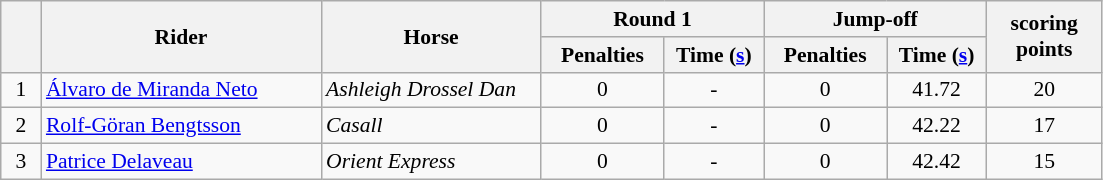<table class="wikitable" style="font-size: 90%">
<tr>
<th rowspan=2 width=20></th>
<th rowspan=2 width=180>Rider</th>
<th rowspan=2 width=140>Horse</th>
<th colspan=2>Round 1</th>
<th colspan=2>Jump-off</th>
<th rowspan=2 width=70>scoring<br>points</th>
</tr>
<tr>
<th width=75>Penalties</th>
<th width=60>Time (<a href='#'>s</a>)</th>
<th width=75>Penalties</th>
<th width=60>Time (<a href='#'>s</a>)</th>
</tr>
<tr>
<td align=center>1</td>
<td> <a href='#'>Álvaro de Miranda Neto</a></td>
<td><em>Ashleigh Drossel Dan</em></td>
<td align=center>0</td>
<td align=center>-</td>
<td align=center>0</td>
<td align=center>41.72</td>
<td align=center>20</td>
</tr>
<tr>
<td align=center>2</td>
<td> <a href='#'>Rolf-Göran Bengtsson</a></td>
<td><em>Casall</em></td>
<td align=center>0</td>
<td align=center>-</td>
<td align=center>0</td>
<td align=center>42.22</td>
<td align=center>17</td>
</tr>
<tr>
<td align=center>3</td>
<td> <a href='#'>Patrice Delaveau</a></td>
<td><em>Orient Express</em></td>
<td align=center>0</td>
<td align=center>-</td>
<td align=center>0</td>
<td align=center>42.42</td>
<td align=center>15</td>
</tr>
</table>
